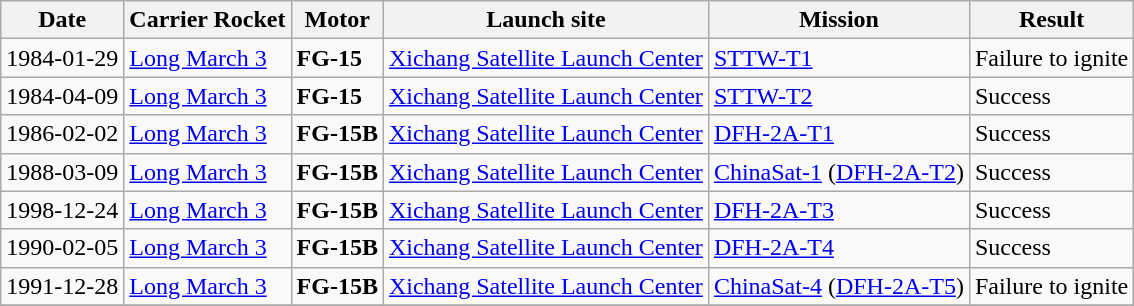<table class="wikitable sortable mw-collapsible mw-collapsed">
<tr>
<th>Date</th>
<th>Carrier Rocket</th>
<th>Motor</th>
<th>Launch site</th>
<th>Mission</th>
<th>Result</th>
</tr>
<tr>
<td>1984-01-29</td>
<td><a href='#'>Long March 3</a></td>
<td><strong>FG-15</strong></td>
<td><a href='#'>Xichang Satellite Launch Center</a></td>
<td><a href='#'>STTW-T1</a></td>
<td>Failure to ignite</td>
</tr>
<tr>
<td>1984-04-09</td>
<td><a href='#'>Long March 3</a></td>
<td><strong>FG-15</strong></td>
<td><a href='#'>Xichang Satellite Launch Center</a></td>
<td><a href='#'>STTW-T2</a></td>
<td>Success</td>
</tr>
<tr>
<td>1986-02-02</td>
<td><a href='#'>Long March 3</a></td>
<td><strong>FG-15B</strong></td>
<td><a href='#'>Xichang Satellite Launch Center</a></td>
<td><a href='#'>DFH-2A-T1</a></td>
<td>Success</td>
</tr>
<tr>
<td>1988-03-09</td>
<td><a href='#'>Long March 3</a></td>
<td><strong>FG-15B</strong></td>
<td><a href='#'>Xichang Satellite Launch Center</a></td>
<td><a href='#'>ChinaSat-1</a> (<a href='#'>DFH-2A-T2</a>)</td>
<td>Success</td>
</tr>
<tr>
<td>1998-12-24</td>
<td><a href='#'>Long March 3</a></td>
<td><strong>FG-15B</strong></td>
<td><a href='#'>Xichang Satellite Launch Center</a></td>
<td><a href='#'>DFH-2A-T3</a></td>
<td>Success</td>
</tr>
<tr>
<td>1990-02-05</td>
<td><a href='#'>Long March 3</a></td>
<td><strong>FG-15B</strong></td>
<td><a href='#'>Xichang Satellite Launch Center</a></td>
<td><a href='#'>DFH-2A-T4</a></td>
<td>Success</td>
</tr>
<tr>
<td>1991-12-28</td>
<td><a href='#'>Long March 3</a></td>
<td><strong>FG-15B</strong></td>
<td><a href='#'>Xichang Satellite Launch Center</a></td>
<td><a href='#'>ChinaSat-4</a> (<a href='#'>DFH-2A-T5</a>)</td>
<td>Failure to ignite</td>
</tr>
<tr>
</tr>
</table>
